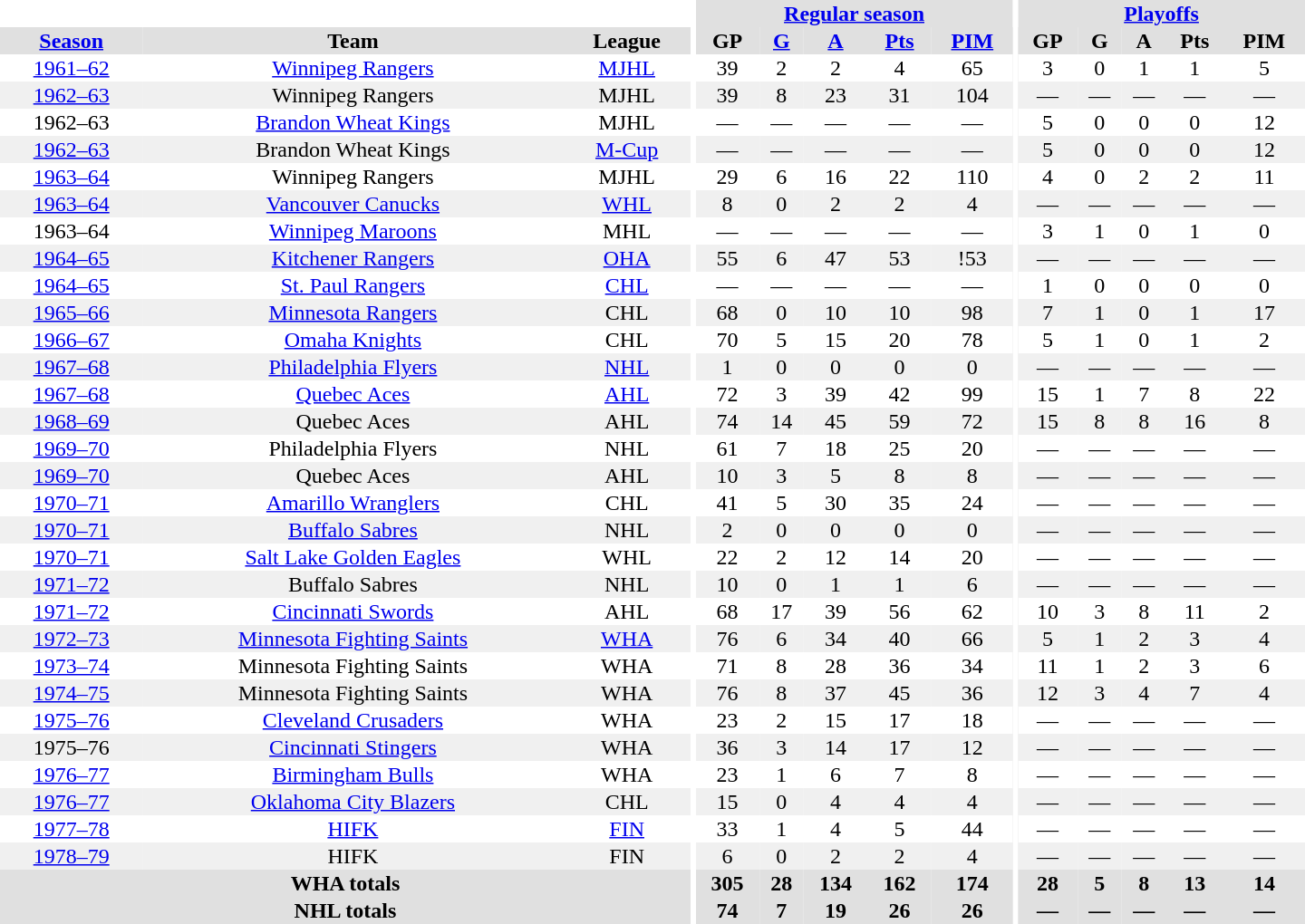<table border="0" cellpadding="1" cellspacing="0" style="text-align:center; width:60em">
<tr bgcolor="#e0e0e0">
<th colspan="3" bgcolor="#ffffff"></th>
<th rowspan="100" bgcolor="#ffffff"></th>
<th colspan="5"><a href='#'>Regular season</a></th>
<th rowspan="100" bgcolor="#ffffff"></th>
<th colspan="5"><a href='#'>Playoffs</a></th>
</tr>
<tr bgcolor="#e0e0e0">
<th><a href='#'>Season</a></th>
<th>Team</th>
<th>League</th>
<th>GP</th>
<th><a href='#'>G</a></th>
<th><a href='#'>A</a></th>
<th><a href='#'>Pts</a></th>
<th><a href='#'>PIM</a></th>
<th>GP</th>
<th>G</th>
<th>A</th>
<th>Pts</th>
<th>PIM</th>
</tr>
<tr>
<td><a href='#'>1961–62</a></td>
<td><a href='#'>Winnipeg Rangers</a></td>
<td><a href='#'>MJHL</a></td>
<td>39</td>
<td>2</td>
<td>2</td>
<td>4</td>
<td>65</td>
<td>3</td>
<td>0</td>
<td>1</td>
<td>1</td>
<td>5</td>
</tr>
<tr bgcolor="#f0f0f0">
<td><a href='#'>1962–63</a></td>
<td>Winnipeg Rangers</td>
<td>MJHL</td>
<td>39</td>
<td>8</td>
<td>23</td>
<td>31</td>
<td>104</td>
<td>—</td>
<td>—</td>
<td>—</td>
<td>—</td>
<td>—</td>
</tr>
<tr>
<td>1962–63</td>
<td><a href='#'>Brandon Wheat Kings</a></td>
<td>MJHL</td>
<td>—</td>
<td>—</td>
<td>—</td>
<td>—</td>
<td>—</td>
<td>5</td>
<td>0</td>
<td>0</td>
<td>0</td>
<td>12</td>
</tr>
<tr bgcolor="#f0f0f0">
<td><a href='#'>1962–63</a></td>
<td>Brandon Wheat Kings</td>
<td><a href='#'>M-Cup</a></td>
<td>—</td>
<td>—</td>
<td>—</td>
<td>—</td>
<td>—</td>
<td>5</td>
<td>0</td>
<td>0</td>
<td>0</td>
<td>12</td>
</tr>
<tr>
<td><a href='#'>1963–64</a></td>
<td>Winnipeg Rangers</td>
<td>MJHL</td>
<td>29</td>
<td>6</td>
<td>16</td>
<td>22</td>
<td>110</td>
<td>4</td>
<td>0</td>
<td>2</td>
<td>2</td>
<td>11</td>
</tr>
<tr bgcolor="#f0f0f0">
<td><a href='#'>1963–64</a></td>
<td><a href='#'>Vancouver Canucks</a></td>
<td><a href='#'>WHL</a></td>
<td>8</td>
<td>0</td>
<td>2</td>
<td>2</td>
<td>4</td>
<td>—</td>
<td>—</td>
<td>—</td>
<td>—</td>
<td>—</td>
</tr>
<tr>
<td>1963–64</td>
<td><a href='#'>Winnipeg Maroons</a></td>
<td>MHL</td>
<td>—</td>
<td>—</td>
<td>—</td>
<td>—</td>
<td>—</td>
<td>3</td>
<td>1</td>
<td>0</td>
<td>1</td>
<td>0</td>
</tr>
<tr bgcolor="#f0f0f0">
<td><a href='#'>1964–65</a></td>
<td><a href='#'>Kitchener Rangers</a></td>
<td><a href='#'>OHA</a></td>
<td>55</td>
<td>6</td>
<td>47</td>
<td>53</td>
<td>!53</td>
<td>—</td>
<td>—</td>
<td>—</td>
<td>—</td>
<td>—</td>
</tr>
<tr>
<td><a href='#'>1964–65</a></td>
<td><a href='#'>St. Paul Rangers</a></td>
<td><a href='#'>CHL</a></td>
<td>—</td>
<td>—</td>
<td>—</td>
<td>—</td>
<td>—</td>
<td>1</td>
<td>0</td>
<td>0</td>
<td>0</td>
<td>0</td>
</tr>
<tr bgcolor="#f0f0f0">
<td><a href='#'>1965–66</a></td>
<td><a href='#'>Minnesota Rangers</a></td>
<td>CHL</td>
<td>68</td>
<td>0</td>
<td>10</td>
<td>10</td>
<td>98</td>
<td>7</td>
<td>1</td>
<td>0</td>
<td>1</td>
<td>17</td>
</tr>
<tr>
<td><a href='#'>1966–67</a></td>
<td><a href='#'>Omaha Knights</a></td>
<td>CHL</td>
<td>70</td>
<td>5</td>
<td>15</td>
<td>20</td>
<td>78</td>
<td>5</td>
<td>1</td>
<td>0</td>
<td>1</td>
<td>2</td>
</tr>
<tr bgcolor="#f0f0f0">
<td><a href='#'>1967–68</a></td>
<td><a href='#'>Philadelphia Flyers</a></td>
<td><a href='#'>NHL</a></td>
<td>1</td>
<td>0</td>
<td>0</td>
<td>0</td>
<td>0</td>
<td>—</td>
<td>—</td>
<td>—</td>
<td>—</td>
<td>—</td>
</tr>
<tr>
<td><a href='#'>1967–68</a></td>
<td><a href='#'>Quebec Aces</a></td>
<td><a href='#'>AHL</a></td>
<td>72</td>
<td>3</td>
<td>39</td>
<td>42</td>
<td>99</td>
<td>15</td>
<td>1</td>
<td>7</td>
<td>8</td>
<td>22</td>
</tr>
<tr bgcolor="#f0f0f0">
<td><a href='#'>1968–69</a></td>
<td>Quebec Aces</td>
<td>AHL</td>
<td>74</td>
<td>14</td>
<td>45</td>
<td>59</td>
<td>72</td>
<td>15</td>
<td>8</td>
<td>8</td>
<td>16</td>
<td>8</td>
</tr>
<tr>
<td><a href='#'>1969–70</a></td>
<td>Philadelphia Flyers</td>
<td>NHL</td>
<td>61</td>
<td>7</td>
<td>18</td>
<td>25</td>
<td>20</td>
<td>—</td>
<td>—</td>
<td>—</td>
<td>—</td>
<td>—</td>
</tr>
<tr bgcolor="#f0f0f0">
<td><a href='#'>1969–70</a></td>
<td>Quebec Aces</td>
<td>AHL</td>
<td>10</td>
<td>3</td>
<td>5</td>
<td>8</td>
<td>8</td>
<td>—</td>
<td>—</td>
<td>—</td>
<td>—</td>
<td>—</td>
</tr>
<tr>
<td><a href='#'>1970–71</a></td>
<td><a href='#'>Amarillo Wranglers</a></td>
<td>CHL</td>
<td>41</td>
<td>5</td>
<td>30</td>
<td>35</td>
<td>24</td>
<td>—</td>
<td>—</td>
<td>—</td>
<td>—</td>
<td>—</td>
</tr>
<tr bgcolor="#f0f0f0">
<td><a href='#'>1970–71</a></td>
<td><a href='#'>Buffalo Sabres</a></td>
<td>NHL</td>
<td>2</td>
<td>0</td>
<td>0</td>
<td>0</td>
<td>0</td>
<td>—</td>
<td>—</td>
<td>—</td>
<td>—</td>
<td>—</td>
</tr>
<tr>
<td><a href='#'>1970–71</a></td>
<td><a href='#'>Salt Lake Golden Eagles</a></td>
<td>WHL</td>
<td>22</td>
<td>2</td>
<td>12</td>
<td>14</td>
<td>20</td>
<td>—</td>
<td>—</td>
<td>—</td>
<td>—</td>
<td>—</td>
</tr>
<tr bgcolor="#f0f0f0">
<td><a href='#'>1971–72</a></td>
<td>Buffalo Sabres</td>
<td>NHL</td>
<td>10</td>
<td>0</td>
<td>1</td>
<td>1</td>
<td>6</td>
<td>—</td>
<td>—</td>
<td>—</td>
<td>—</td>
<td>—</td>
</tr>
<tr>
<td><a href='#'>1971–72</a></td>
<td><a href='#'>Cincinnati Swords</a></td>
<td>AHL</td>
<td>68</td>
<td>17</td>
<td>39</td>
<td>56</td>
<td>62</td>
<td>10</td>
<td>3</td>
<td>8</td>
<td>11</td>
<td>2</td>
</tr>
<tr bgcolor="#f0f0f0">
<td><a href='#'>1972–73</a></td>
<td><a href='#'>Minnesota Fighting Saints</a></td>
<td><a href='#'>WHA</a></td>
<td>76</td>
<td>6</td>
<td>34</td>
<td>40</td>
<td>66</td>
<td>5</td>
<td>1</td>
<td>2</td>
<td>3</td>
<td>4</td>
</tr>
<tr>
<td><a href='#'>1973–74</a></td>
<td>Minnesota Fighting Saints</td>
<td>WHA</td>
<td>71</td>
<td>8</td>
<td>28</td>
<td>36</td>
<td>34</td>
<td>11</td>
<td>1</td>
<td>2</td>
<td>3</td>
<td>6</td>
</tr>
<tr bgcolor="#f0f0f0">
<td><a href='#'>1974–75</a></td>
<td>Minnesota Fighting Saints</td>
<td>WHA</td>
<td>76</td>
<td>8</td>
<td>37</td>
<td>45</td>
<td>36</td>
<td>12</td>
<td>3</td>
<td>4</td>
<td>7</td>
<td>4</td>
</tr>
<tr>
<td><a href='#'>1975–76</a></td>
<td><a href='#'>Cleveland Crusaders</a></td>
<td>WHA</td>
<td>23</td>
<td>2</td>
<td>15</td>
<td>17</td>
<td>18</td>
<td>—</td>
<td>—</td>
<td>—</td>
<td>—</td>
<td>—</td>
</tr>
<tr bgcolor="#f0f0f0">
<td>1975–76</td>
<td><a href='#'>Cincinnati Stingers</a></td>
<td>WHA</td>
<td>36</td>
<td>3</td>
<td>14</td>
<td>17</td>
<td>12</td>
<td>—</td>
<td>—</td>
<td>—</td>
<td>—</td>
<td>—</td>
</tr>
<tr>
<td><a href='#'>1976–77</a></td>
<td><a href='#'>Birmingham Bulls</a></td>
<td>WHA</td>
<td>23</td>
<td>1</td>
<td>6</td>
<td>7</td>
<td>8</td>
<td>—</td>
<td>—</td>
<td>—</td>
<td>—</td>
<td>—</td>
</tr>
<tr bgcolor="#f0f0f0">
<td><a href='#'>1976–77</a></td>
<td><a href='#'>Oklahoma City Blazers</a></td>
<td>CHL</td>
<td>15</td>
<td>0</td>
<td>4</td>
<td>4</td>
<td>4</td>
<td>—</td>
<td>—</td>
<td>—</td>
<td>—</td>
<td>—</td>
</tr>
<tr>
<td><a href='#'>1977–78</a></td>
<td><a href='#'>HIFK</a></td>
<td><a href='#'>FIN</a></td>
<td>33</td>
<td>1</td>
<td>4</td>
<td>5</td>
<td>44</td>
<td>—</td>
<td>—</td>
<td>—</td>
<td>—</td>
<td>—</td>
</tr>
<tr bgcolor="#f0f0f0">
<td><a href='#'>1978–79</a></td>
<td>HIFK</td>
<td>FIN</td>
<td>6</td>
<td>0</td>
<td>2</td>
<td>2</td>
<td>4</td>
<td>—</td>
<td>—</td>
<td>—</td>
<td>—</td>
<td>—</td>
</tr>
<tr bgcolor="#e0e0e0">
<th colspan="3">WHA totals</th>
<th>305</th>
<th>28</th>
<th>134</th>
<th>162</th>
<th>174</th>
<th>28</th>
<th>5</th>
<th>8</th>
<th>13</th>
<th>14</th>
</tr>
<tr bgcolor="#e0e0e0">
<th colspan="3">NHL totals</th>
<th>74</th>
<th>7</th>
<th>19</th>
<th>26</th>
<th>26</th>
<th>—</th>
<th>—</th>
<th>—</th>
<th>—</th>
<th>—</th>
</tr>
</table>
